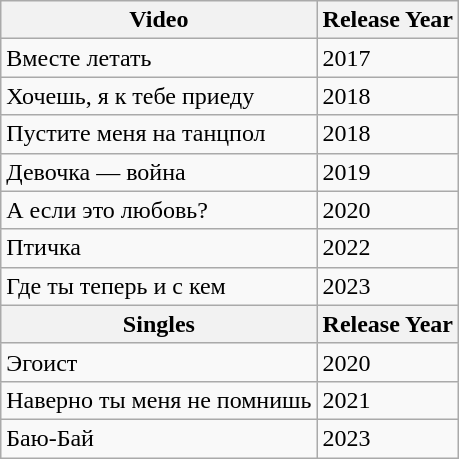<table class="wikitable">
<tr>
<th>Video</th>
<th>Release Year</th>
</tr>
<tr>
<td>Вместе летать</td>
<td>2017</td>
</tr>
<tr>
<td>Хочешь, я к тебе приеду</td>
<td>2018</td>
</tr>
<tr>
<td>Пустите меня на танцпол</td>
<td>2018</td>
</tr>
<tr>
<td>Девочка — война</td>
<td>2019</td>
</tr>
<tr>
<td>А если это любовь?</td>
<td>2020</td>
</tr>
<tr>
<td>Птичка</td>
<td>2022</td>
</tr>
<tr>
<td>Где ты теперь и с кем</td>
<td>2023</td>
</tr>
<tr>
<th>Singles</th>
<th>Release Year</th>
</tr>
<tr>
<td>Эгоист</td>
<td>2020</td>
</tr>
<tr>
<td>Наверно ты меня не помнишь</td>
<td>2021</td>
</tr>
<tr>
<td>Баю-Бай</td>
<td>2023</td>
</tr>
</table>
